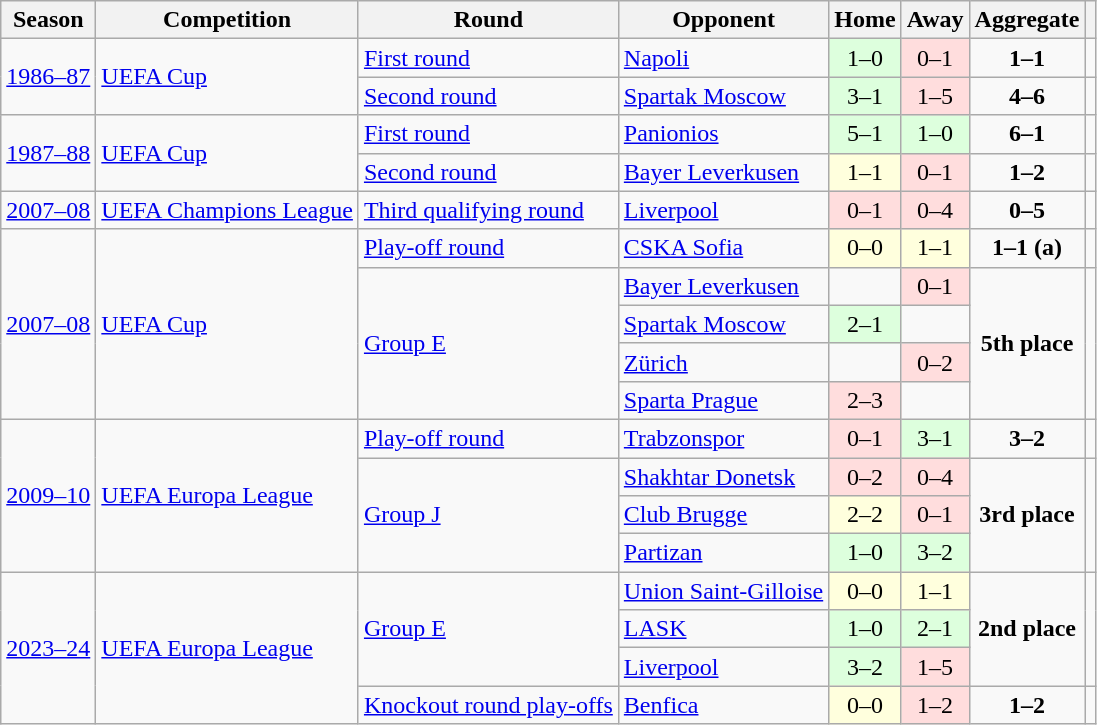<table class="wikitable" style="text-align:left">
<tr>
<th>Season</th>
<th>Competition</th>
<th>Round</th>
<th>Opponent</th>
<th>Home</th>
<th>Away</th>
<th>Aggregate</th>
<th></th>
</tr>
<tr>
<td rowspan="2"><a href='#'>1986–87</a></td>
<td rowspan="2"><a href='#'>UEFA Cup</a></td>
<td><a href='#'>First round</a></td>
<td> <a href='#'>Napoli</a></td>
<td style="text-align:center; background:#dfd;">1–0 </td>
<td style="text-align:center; background:#fdd;">0–1</td>
<td style="text-align:center;"><strong>1–1 </strong></td>
<td></td>
</tr>
<tr>
<td><a href='#'>Second round</a></td>
<td> <a href='#'>Spartak Moscow</a></td>
<td style="text-align:center; background:#dfd;">3–1</td>
<td style="text-align:center; background:#fdd;">1–5</td>
<td style="text-align:center;"><strong>4–6</strong></td>
<td></td>
</tr>
<tr>
<td rowspan="2"><a href='#'>1987–88</a></td>
<td rowspan="2"><a href='#'>UEFA Cup</a></td>
<td><a href='#'>First round</a></td>
<td> <a href='#'>Panionios</a></td>
<td style="text-align:center; background:#dfd;">5–1</td>
<td style="text-align:center; background:#dfd;">1–0</td>
<td style="text-align:center;"><strong>6–1</strong></td>
<td></td>
</tr>
<tr>
<td><a href='#'>Second round</a></td>
<td> <a href='#'>Bayer Leverkusen</a></td>
<td style="text-align:center; background:#ffd;">1–1</td>
<td style="text-align:center; background:#fdd;">0–1</td>
<td style="text-align:center;"><strong>1–2</strong></td>
<td></td>
</tr>
<tr>
<td><a href='#'>2007–08</a></td>
<td><a href='#'>UEFA Champions League</a></td>
<td><a href='#'>Third qualifying round</a></td>
<td> <a href='#'>Liverpool</a></td>
<td style="text-align:center; background:#fdd;">0–1</td>
<td style="text-align:center; background:#fdd;">0–4</td>
<td style="text-align:center;"><strong>0–5</strong></td>
<td></td>
</tr>
<tr>
<td rowspan="5"><a href='#'>2007–08</a></td>
<td rowspan="5"><a href='#'>UEFA Cup</a></td>
<td><a href='#'>Play-off round</a></td>
<td> <a href='#'>CSKA Sofia</a></td>
<td style="text-align:center; background:#ffd;">0–0</td>
<td style="text-align:center; background:#ffd;">1–1</td>
<td style="text-align:center;"><strong>1–1 (a)</strong></td>
<td></td>
</tr>
<tr>
<td rowspan="4"><a href='#'>Group E</a></td>
<td> <a href='#'>Bayer Leverkusen</a></td>
<td></td>
<td style="text-align:center; background:#fdd;">0–1</td>
<td rowspan="4" style="text-align:center;"><strong>5th place</strong></td>
<td rowspan="4"></td>
</tr>
<tr>
<td> <a href='#'>Spartak Moscow</a></td>
<td style="text-align:center; background:#dfd;">2–1</td>
<td></td>
</tr>
<tr>
<td> <a href='#'>Zürich</a></td>
<td></td>
<td style="text-align:center; background:#fdd;">0–2</td>
</tr>
<tr>
<td> <a href='#'>Sparta Prague</a></td>
<td style="text-align:center; background:#fdd;">2–3</td>
<td></td>
</tr>
<tr>
<td rowspan="4"><a href='#'>2009–10</a></td>
<td rowspan="4"><a href='#'>UEFA Europa League</a></td>
<td><a href='#'>Play-off round</a></td>
<td> <a href='#'>Trabzonspor</a></td>
<td style="text-align:center; background:#fdd;">0–1</td>
<td style="text-align:center; background:#dfd;">3–1</td>
<td style="text-align:center;"><strong>3–2</strong></td>
<td></td>
</tr>
<tr>
<td rowspan="3"><a href='#'>Group J</a></td>
<td> <a href='#'>Shakhtar Donetsk</a></td>
<td style="text-align:center; background:#fdd;">0–2</td>
<td style="text-align:center; background:#fdd;">0–4</td>
<td rowspan="3" style="text-align:center;"><strong>3rd place</strong></td>
<td rowspan="3"></td>
</tr>
<tr>
<td> <a href='#'>Club Brugge</a></td>
<td style="text-align:center; background:#ffd;">2–2</td>
<td style="text-align:center; background:#fdd;">0–1</td>
</tr>
<tr>
<td> <a href='#'>Partizan</a></td>
<td style="text-align:center; background:#dfd;">1–0</td>
<td style="text-align:center; background:#dfd;">3–2</td>
</tr>
<tr>
<td rowspan="4"><a href='#'>2023–24</a></td>
<td rowspan="4"><a href='#'>UEFA Europa League</a></td>
<td rowspan="3"><a href='#'>Group E</a></td>
<td> <a href='#'>Union Saint-Gilloise</a></td>
<td style="text-align:center; background:#ffd;">0–0</td>
<td style="text-align:center; background:#ffd;">1–1</td>
<td rowspan="3" style="text-align:center;"><strong>2nd place</strong></td>
<td rowspan="3"></td>
</tr>
<tr>
<td> <a href='#'>LASK</a></td>
<td style="text-align:center; background:#dfd;">1–0</td>
<td style="text-align:center; background:#dfd;">2–1</td>
</tr>
<tr>
<td> <a href='#'>Liverpool</a></td>
<td style="text-align:center; background:#dfd;">3–2</td>
<td style="text-align:center; background:#fdd;">1–5</td>
</tr>
<tr>
<td><a href='#'>Knockout round play-offs</a></td>
<td> <a href='#'>Benfica</a></td>
<td style="text-align:center; background:#ffd;">0–0</td>
<td style="text-align:center; background:#fdd;">1–2</td>
<td style="text-align:center;"><strong>1–2</strong></td>
<td></td>
</tr>
</table>
